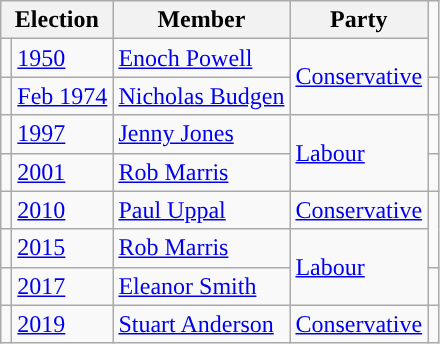<table class="wikitable">
<tr>
<th colspan="2">Election</th>
<th>Member</th>
<th>Party</th>
</tr>
<tr>
<td style="color:inherit;background-color: "></td>
<td><a href='#'>1950</a></td>
<td><a href='#'>Enoch Powell</a></td>
<td rowspan="2"><a href='#'>Conservative</a></td>
</tr>
<tr>
<td style="color:inherit;background-color: "></td>
<td><a href='#'>Feb 1974</a></td>
<td><a href='#'>Nicholas Budgen</a></td>
<td></td>
</tr>
<tr>
<td style="color:inherit;background-color: "></td>
<td><a href='#'>1997</a></td>
<td><a href='#'>Jenny Jones</a></td>
<td rowspan="2"><a href='#'>Labour</a></td>
</tr>
<tr>
<td style="color:inherit;background-color: "></td>
<td><a href='#'>2001</a></td>
<td><a href='#'>Rob Marris</a></td>
<td></td>
</tr>
<tr>
<td style="color:inherit;background-color: "></td>
<td><a href='#'>2010</a></td>
<td><a href='#'>Paul Uppal</a></td>
<td><a href='#'>Conservative</a></td>
</tr>
<tr>
<td style="color:inherit;background-color: "></td>
<td><a href='#'>2015</a></td>
<td><a href='#'>Rob Marris</a></td>
<td rowspan="2"><a href='#'>Labour</a></td>
</tr>
<tr>
<td style="color:inherit;background-color: "></td>
<td><a href='#'>2017</a></td>
<td><a href='#'>Eleanor Smith</a></td>
<td></td>
</tr>
<tr>
<td style="color:inherit;background-color: "></td>
<td><a href='#'>2019</a></td>
<td><a href='#'>Stuart Anderson</a></td>
<td><a href='#'>Conservative</a></td>
</tr>
</table>
